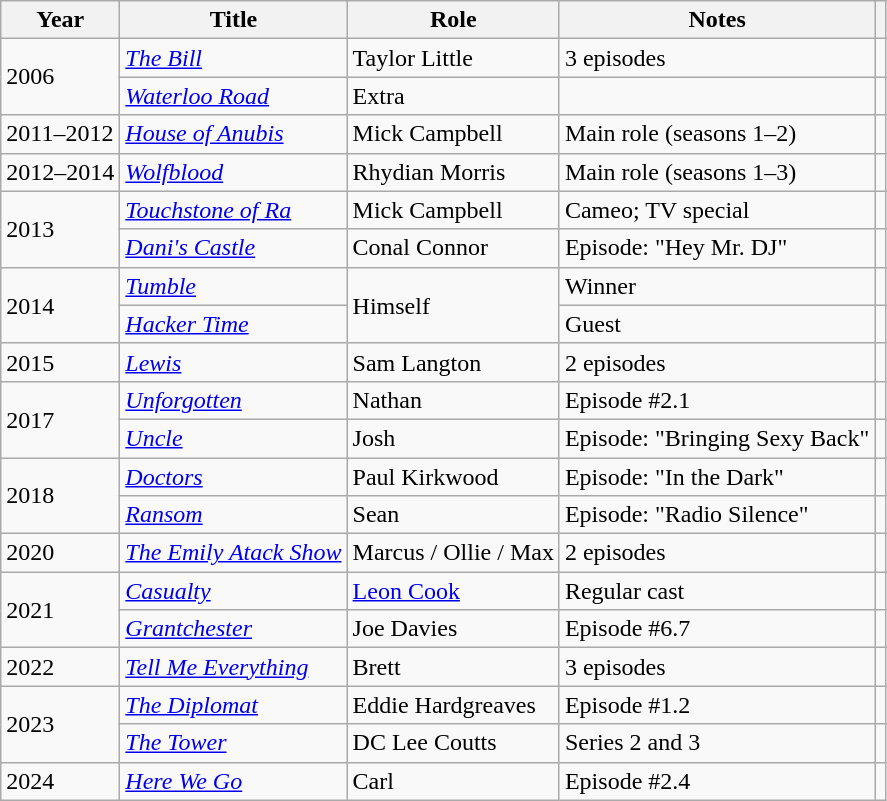<table class="wikitable">
<tr>
<th>Year</th>
<th>Title</th>
<th>Role</th>
<th>Notes</th>
<th></th>
</tr>
<tr>
<td rowspan="2">2006</td>
<td><em><a href='#'>The Bill</a></em></td>
<td>Taylor Little</td>
<td>3 episodes</td>
<td></td>
</tr>
<tr>
<td><em><a href='#'>Waterloo Road</a></em></td>
<td>Extra</td>
<td></td>
<td></td>
</tr>
<tr>
<td>2011–2012</td>
<td><em><a href='#'>House of Anubis</a></em></td>
<td>Mick Campbell</td>
<td>Main role (seasons 1–2)</td>
<td></td>
</tr>
<tr>
<td>2012–2014</td>
<td><em><a href='#'>Wolfblood</a></em></td>
<td>Rhydian Morris</td>
<td>Main role (seasons 1–3)</td>
<td></td>
</tr>
<tr>
<td rowspan="2">2013</td>
<td><em><a href='#'>Touchstone of Ra</a></em></td>
<td>Mick Campbell</td>
<td>Cameo; TV special</td>
<td></td>
</tr>
<tr>
<td><em><a href='#'>Dani's Castle</a></em></td>
<td>Conal Connor</td>
<td>Episode: "Hey Mr. DJ"</td>
<td></td>
</tr>
<tr>
<td rowspan="2">2014</td>
<td><em><a href='#'>Tumble</a></em></td>
<td rowspan="2">Himself</td>
<td>Winner</td>
<td></td>
</tr>
<tr>
<td><em><a href='#'>Hacker Time</a></em></td>
<td>Guest</td>
<td></td>
</tr>
<tr>
<td>2015</td>
<td><em><a href='#'>Lewis</a></em></td>
<td>Sam Langton</td>
<td>2 episodes</td>
<td></td>
</tr>
<tr>
<td rowspan="2">2017</td>
<td><em><a href='#'>Unforgotten</a></em></td>
<td>Nathan</td>
<td>Episode #2.1</td>
<td></td>
</tr>
<tr>
<td><em><a href='#'>Uncle</a></em></td>
<td>Josh</td>
<td>Episode: "Bringing Sexy Back"</td>
<td></td>
</tr>
<tr>
<td rowspan="2">2018</td>
<td><em><a href='#'>Doctors</a></em></td>
<td>Paul Kirkwood</td>
<td>Episode: "In the Dark"</td>
<td></td>
</tr>
<tr>
<td><em><a href='#'>Ransom</a></em></td>
<td>Sean</td>
<td>Episode: "Radio Silence"</td>
<td></td>
</tr>
<tr>
<td>2020</td>
<td><em><a href='#'>The Emily Atack Show</a></em></td>
<td>Marcus / Ollie / Max</td>
<td>2 episodes</td>
<td></td>
</tr>
<tr>
<td rowspan="2">2021</td>
<td><em><a href='#'>Casualty</a></em></td>
<td><a href='#'>Leon Cook</a></td>
<td>Regular cast</td>
<td></td>
</tr>
<tr>
<td><em><a href='#'>Grantchester</a></em></td>
<td>Joe Davies</td>
<td>Episode #6.7</td>
<td></td>
</tr>
<tr>
<td>2022</td>
<td><em><a href='#'>Tell Me Everything</a></em></td>
<td>Brett</td>
<td>3 episodes</td>
<td></td>
</tr>
<tr>
<td rowspan="2">2023</td>
<td><em><a href='#'>The Diplomat</a></em></td>
<td>Eddie Hardgreaves</td>
<td>Episode #1.2</td>
<td></td>
</tr>
<tr>
<td><em><a href='#'>The Tower</a></em></td>
<td>DC Lee Coutts</td>
<td>Series 2 and 3</td>
<td></td>
</tr>
<tr>
<td>2024</td>
<td><em><a href='#'>Here We Go</a></em></td>
<td>Carl</td>
<td>Episode #2.4</td>
<td></td>
</tr>
</table>
